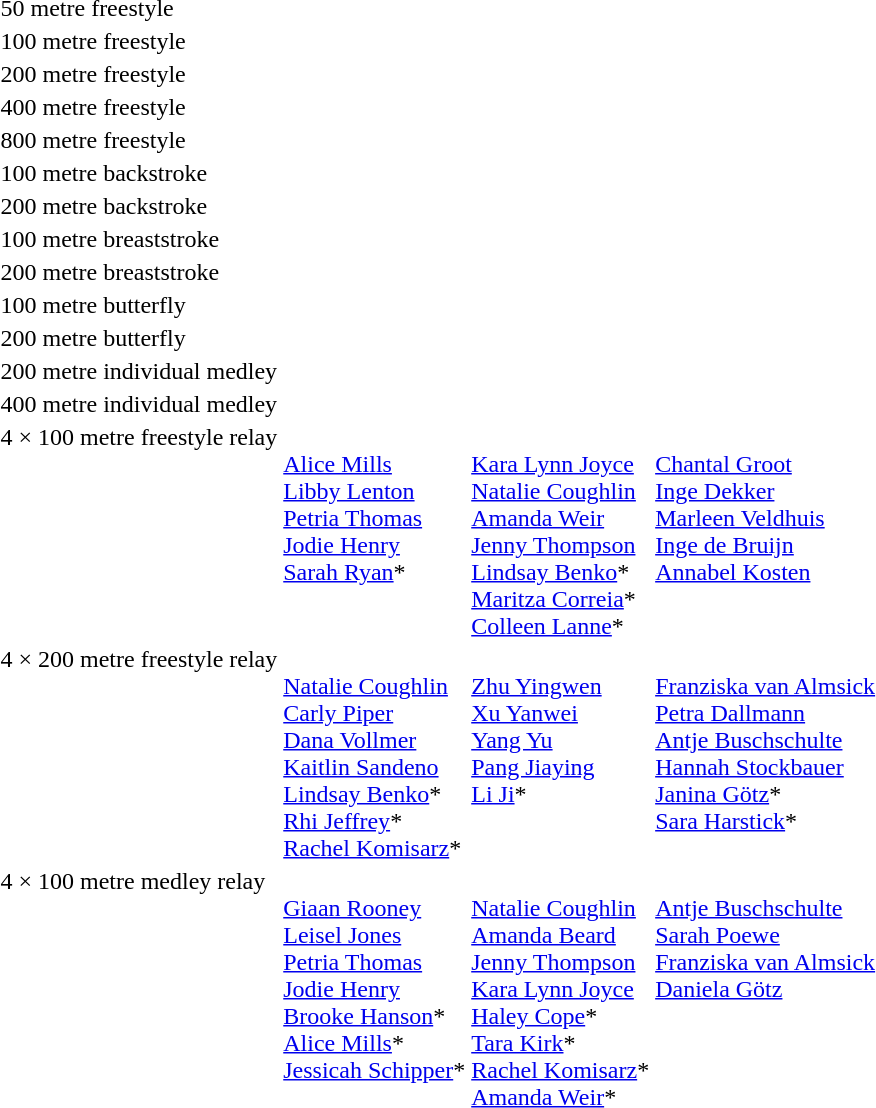<table>
<tr valign="top">
<td>50 metre freestyle<br></td>
<td></td>
<td></td>
<td></td>
</tr>
<tr valign="top">
<td>100 metre freestyle<br></td>
<td></td>
<td></td>
<td></td>
</tr>
<tr valign="top">
<td>200 metre freestyle<br></td>
<td></td>
<td></td>
<td></td>
</tr>
<tr valign="top">
<td>400 metre freestyle<br></td>
<td></td>
<td></td>
<td></td>
</tr>
<tr valign="top">
<td>800 metre freestyle<br></td>
<td></td>
<td></td>
<td></td>
</tr>
<tr valign="top">
<td>100 metre backstroke<br></td>
<td></td>
<td></td>
<td></td>
</tr>
<tr valign="top">
<td rowspan=2>200 metre backstroke<br></td>
<td rowspan=2></td>
<td rowspan=2></td>
<td></td>
</tr>
<tr>
<td></td>
</tr>
<tr valign="top">
<td>100 metre breaststroke<br></td>
<td></td>
<td></td>
<td></td>
</tr>
<tr valign="top">
<td>200 metre breaststroke<br></td>
<td></td>
<td></td>
<td></td>
</tr>
<tr valign="top">
<td>100 metre butterfly<br></td>
<td></td>
<td></td>
<td></td>
</tr>
<tr valign="top">
<td>200 metre butterfly<br></td>
<td></td>
<td></td>
<td></td>
</tr>
<tr valign="top">
<td>200 metre individual medley<br></td>
<td></td>
<td></td>
<td></td>
</tr>
<tr valign="top">
<td>400 metre individual medley<br></td>
<td></td>
<td></td>
<td></td>
</tr>
<tr valign="top">
<td>4 × 100 metre freestyle relay<br></td>
<td><br><a href='#'>Alice Mills</a><br><a href='#'>Libby Lenton</a><br><a href='#'>Petria Thomas</a><br><a href='#'>Jodie Henry</a><br><a href='#'>Sarah Ryan</a>*</td>
<td><br><a href='#'>Kara Lynn Joyce</a><br><a href='#'>Natalie Coughlin</a><br><a href='#'>Amanda Weir</a><br><a href='#'>Jenny Thompson</a><br><a href='#'>Lindsay Benko</a>*<br><a href='#'>Maritza Correia</a>*<br><a href='#'>Colleen Lanne</a>*</td>
<td><br><a href='#'>Chantal Groot</a><br><a href='#'>Inge Dekker</a><br><a href='#'>Marleen Veldhuis</a><br><a href='#'>Inge de Bruijn</a><br><a href='#'>Annabel Kosten</a></td>
</tr>
<tr valign="top">
<td>4 × 200 metre freestyle relay<br></td>
<td><br><a href='#'>Natalie Coughlin</a><br><a href='#'>Carly Piper</a><br><a href='#'>Dana Vollmer</a><br><a href='#'>Kaitlin Sandeno</a><br><a href='#'>Lindsay Benko</a>*<br><a href='#'>Rhi Jeffrey</a>*<br><a href='#'>Rachel Komisarz</a>*</td>
<td><br><a href='#'>Zhu Yingwen</a><br><a href='#'>Xu Yanwei</a><br><a href='#'>Yang Yu</a><br><a href='#'>Pang Jiaying</a><br><a href='#'>Li Ji</a>*</td>
<td><br><a href='#'>Franziska van Almsick</a><br><a href='#'>Petra Dallmann</a><br><a href='#'>Antje Buschschulte</a><br><a href='#'>Hannah Stockbauer</a><br><a href='#'>Janina Götz</a>*<br><a href='#'>Sara Harstick</a>*</td>
</tr>
<tr valign="top">
<td>4 × 100 metre medley relay<br></td>
<td><br><a href='#'>Giaan Rooney</a><br><a href='#'>Leisel Jones</a><br><a href='#'>Petria Thomas</a><br><a href='#'>Jodie Henry</a><br><a href='#'>Brooke Hanson</a>*<br><a href='#'>Alice Mills</a>*<br><a href='#'>Jessicah Schipper</a>*</td>
<td><br><a href='#'>Natalie Coughlin</a><br><a href='#'>Amanda Beard</a><br><a href='#'>Jenny Thompson</a><br><a href='#'>Kara Lynn Joyce</a><br><a href='#'>Haley Cope</a>*<br><a href='#'>Tara Kirk</a>*<br><a href='#'>Rachel Komisarz</a>*<br><a href='#'>Amanda Weir</a>*</td>
<td><br><a href='#'>Antje Buschschulte</a><br><a href='#'>Sarah Poewe</a><br><a href='#'>Franziska van Almsick</a><br><a href='#'>Daniela Götz</a></td>
</tr>
</table>
